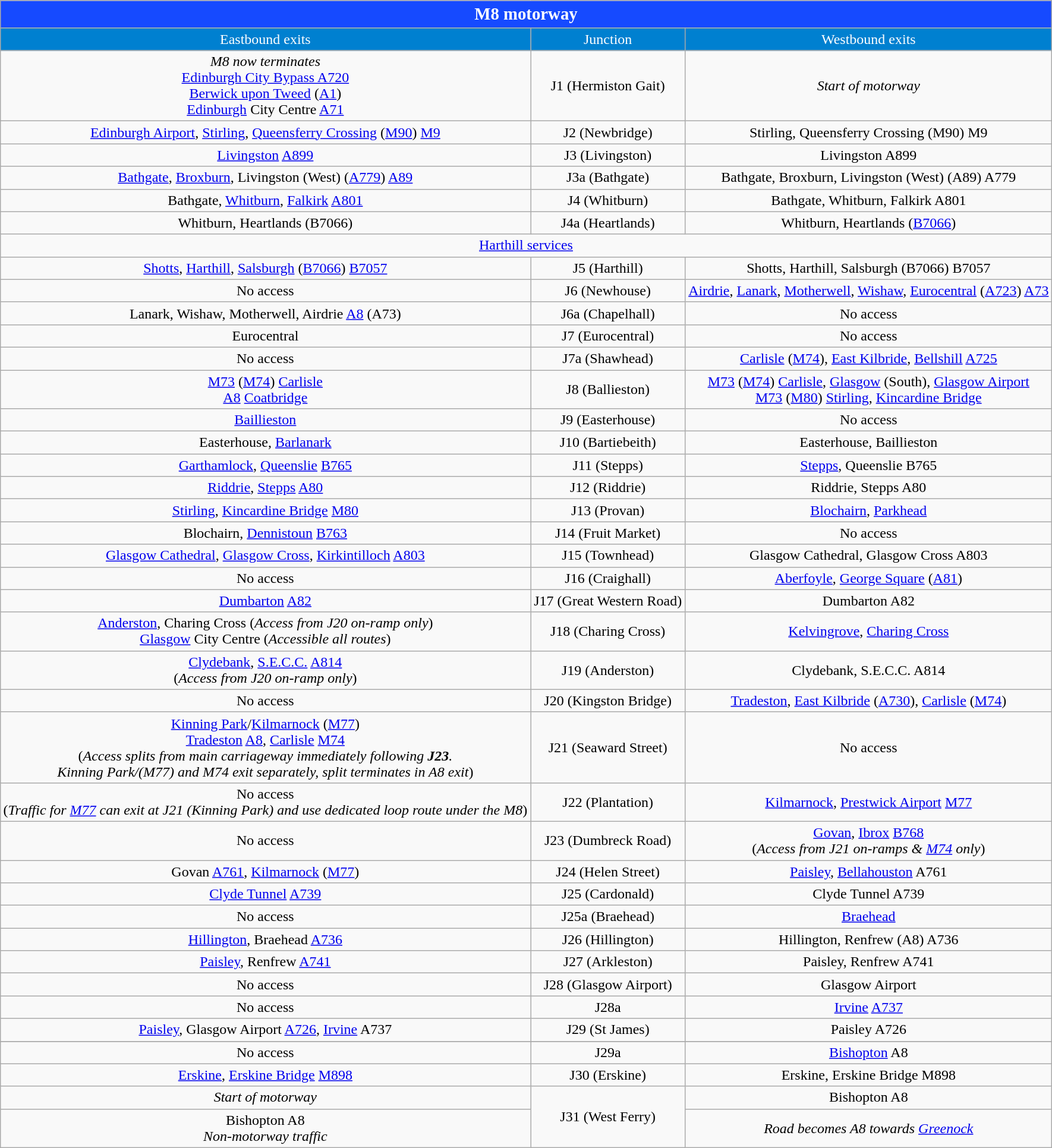<table class="wikitable" style="margin:auto; text-align:center;">
<tr style="background:#164aff; text-align:center; color:white; font-size:120%;">
<td colspan="3"><strong>M8 motorway</strong></td>
</tr>
<tr style="background:#0080d0; text-align:center; color:white;">
<td>Eastbound exits</td>
<td>Junction</td>
<td>Westbound exits</td>
</tr>
<tr style="text-align:center;">
<td><em> M8 now terminates</em> <br> <a href='#'>Edinburgh City Bypass A720</a> <br> <a href='#'>Berwick upon Tweed</a> (<a href='#'>A1</a>) <br> <a href='#'>Edinburgh</a> City Centre <a href='#'>A71</a></td>
<td>J1 (Hermiston Gait)</td>
<td><em>Start of motorway</em></td>
</tr>
<tr style="text-align:center;">
<td><a href='#'>Edinburgh Airport</a>, <a href='#'>Stirling</a>, <a href='#'>Queensferry Crossing</a> (<a href='#'>M90</a>) <a href='#'>M9</a></td>
<td>J2 (Newbridge)</td>
<td>Stirling, Queensferry Crossing (M90) M9</td>
</tr>
<tr style="text-align:center;">
<td><a href='#'>Livingston</a> <a href='#'>A899</a></td>
<td>J3 (Livingston)</td>
<td>Livingston A899</td>
</tr>
<tr style="text-align:center;">
<td><a href='#'>Bathgate</a>, <a href='#'>Broxburn</a>, Livingston (West) (<a href='#'>A779</a>) <a href='#'>A89</a></td>
<td>J3a (Bathgate)</td>
<td>Bathgate, Broxburn, Livingston (West) (A89) A779</td>
</tr>
<tr style="text-align:center;">
<td>Bathgate, <a href='#'>Whitburn</a>, <a href='#'>Falkirk</a> <a href='#'>A801</a></td>
<td>J4 (Whitburn)</td>
<td>Bathgate, Whitburn, Falkirk A801</td>
</tr>
<tr style="text-align:center;">
<td>Whitburn, Heartlands (B7066)</td>
<td>J4a (Heartlands)</td>
<td>Whitburn, Heartlands (<a href='#'>B7066</a>)</td>
</tr>
<tr style="text-align:center;">
<td colspan=3><a href='#'>Harthill services</a></td>
</tr>
<tr style="text-align:center;">
<td><a href='#'>Shotts</a>, <a href='#'>Harthill</a>, <a href='#'>Salsburgh</a> (<a href='#'>B7066</a>) <a href='#'>B7057</a></td>
<td>J5 (Harthill)</td>
<td>Shotts, Harthill, Salsburgh (B7066) B7057</td>
</tr>
<tr style="text-align:center;">
<td>No access</td>
<td>J6 (Newhouse)</td>
<td><a href='#'>Airdrie</a>, <a href='#'>Lanark</a>, <a href='#'>Motherwell</a>, <a href='#'>Wishaw</a>, <a href='#'>Eurocentral</a> (<a href='#'>A723</a>) <a href='#'>A73</a></td>
</tr>
<tr style="text-align:center;">
<td>Lanark, Wishaw, Motherwell, Airdrie <a href='#'>A8</a> (A73)</td>
<td>J6a (Chapelhall)</td>
<td>No access</td>
</tr>
<tr style="text-align:center;">
<td>Eurocentral</td>
<td>J7 (Eurocentral)</td>
<td>No access</td>
</tr>
<tr style="text-align:center;">
<td>No access</td>
<td>J7a (Shawhead)</td>
<td><a href='#'>Carlisle</a> (<a href='#'>M74</a>), <a href='#'>East Kilbride</a>, <a href='#'>Bellshill</a> <a href='#'>A725</a></td>
</tr>
<tr style="text-align:center;">
<td><a href='#'>M73</a> (<a href='#'>M74</a>) <a href='#'>Carlisle</a><br><a href='#'>A8</a>  <a href='#'>Coatbridge</a></td>
<td>J8 (Ballieston)</td>
<td><a href='#'>M73</a> (<a href='#'>M74</a>) <a href='#'>Carlisle</a>, <a href='#'>Glasgow</a> (South), <a href='#'>Glasgow Airport</a><br><a href='#'>M73</a> (<a href='#'>M80</a>) <a href='#'>Stirling</a>, <a href='#'>Kincardine Bridge</a></td>
</tr>
<tr style="text-align:center;">
<td><a href='#'>Baillieston</a></td>
<td>J9 (Easterhouse)</td>
<td>No access</td>
</tr>
<tr style="text-align:center;">
<td>Easterhouse, <a href='#'>Barlanark</a></td>
<td>J10 (Bartiebeith)</td>
<td>Easterhouse, Baillieston</td>
</tr>
<tr style="text-align:center;">
<td><a href='#'>Garthamlock</a>, <a href='#'>Queenslie</a> <a href='#'>B765</a></td>
<td>J11 (Stepps)</td>
<td><a href='#'>Stepps</a>, Queenslie B765</td>
</tr>
<tr style="text-align:center;">
<td><a href='#'>Riddrie</a>, <a href='#'>Stepps</a> <a href='#'>A80</a></td>
<td>J12 (Riddrie)</td>
<td>Riddrie, Stepps A80</td>
</tr>
<tr style="text-align:center;">
<td><a href='#'>Stirling</a>, <a href='#'>Kincardine Bridge</a> <a href='#'>M80</a></td>
<td>J13 (Provan)</td>
<td><a href='#'>Blochairn</a>, <a href='#'>Parkhead</a></td>
</tr>
<tr style="text-align:center;">
<td>Blochairn, <a href='#'>Dennistoun</a> <a href='#'>B763</a></td>
<td>J14 (Fruit Market)</td>
<td>No access</td>
</tr>
<tr style="text-align:center;">
<td><a href='#'>Glasgow Cathedral</a>, <a href='#'>Glasgow Cross</a>, <a href='#'>Kirkintilloch</a> <a href='#'>A803</a></td>
<td>J15 (Townhead)</td>
<td>Glasgow Cathedral, Glasgow Cross A803</td>
</tr>
<tr style="text-align:center;">
<td>No access</td>
<td>J16 (Craighall)</td>
<td><a href='#'>Aberfoyle</a>, <a href='#'>George Square</a> (<a href='#'>A81</a>)</td>
</tr>
<tr style="text-align:center;">
<td><a href='#'>Dumbarton</a> <a href='#'>A82</a></td>
<td>J17 (Great Western Road)</td>
<td>Dumbarton A82</td>
</tr>
<tr style="text-align:center;">
<td><a href='#'>Anderston</a>, Charing Cross (<em>Access from J20 on-ramp only</em>) <br> <a href='#'>Glasgow</a> City Centre (<em>Accessible all routes</em>)</td>
<td>J18 (Charing Cross)</td>
<td><a href='#'>Kelvingrove</a>, <a href='#'>Charing Cross</a></td>
</tr>
<tr style="text-align:center;">
<td><a href='#'>Clydebank</a>, <a href='#'>S.E.C.C.</a> <a href='#'>A814</a><br>(<em>Access from J20 on-ramp only</em>)</td>
<td>J19 (Anderston)</td>
<td>Clydebank, S.E.C.C. A814</td>
</tr>
<tr style="text-align:center;">
<td>No access</td>
<td>J20 (Kingston Bridge)</td>
<td><a href='#'>Tradeston</a>, <a href='#'>East Kilbride</a> (<a href='#'>A730</a>),  <a href='#'>Carlisle</a> (<a href='#'>M74</a>)</td>
</tr>
<tr style="text-align:center;">
<td><a href='#'>Kinning Park</a>/<a href='#'>Kilmarnock</a> (<a href='#'>M77</a>)<br> <a href='#'>Tradeston</a> <a href='#'>A8</a>, <a href='#'>Carlisle</a> <a href='#'>M74</a><br>(<em>Access splits from main carriageway immediately following <strong>J23</strong>.<br>Kinning Park/(M77) and M74 exit separately, split terminates in A8 exit</em>)</td>
<td>J21 (Seaward Street)</td>
<td>No access</td>
</tr>
<tr style="text-align:center;">
<td>No access <br> (<em>Traffic for <a href='#'>M77</a> can exit at J21 (Kinning Park) and use dedicated loop route under the M8</em>)</td>
<td>J22 (Plantation)</td>
<td><a href='#'>Kilmarnock</a>, <a href='#'>Prestwick Airport</a> <a href='#'>M77</a></td>
</tr>
<tr style="text-align:center;">
<td>No access</td>
<td>J23 (Dumbreck Road)</td>
<td><a href='#'>Govan</a>, <a href='#'>Ibrox</a> <a href='#'>B768</a> <br> (<em>Access from J21 on-ramps & <a href='#'>M74</a> only</em>)</td>
</tr>
<tr style="text-align:center;">
<td>Govan <a href='#'>A761</a>, <a href='#'>Kilmarnock</a> (<a href='#'>M77</a>)</td>
<td>J24 (Helen Street)</td>
<td><a href='#'>Paisley</a>, <a href='#'>Bellahouston</a> A761</td>
</tr>
<tr style="text-align:center;">
<td><a href='#'>Clyde Tunnel</a> <a href='#'>A739</a></td>
<td>J25 (Cardonald)</td>
<td>Clyde Tunnel A739</td>
</tr>
<tr style="text-align:center;">
<td>No access</td>
<td>J25a (Braehead)</td>
<td><a href='#'>Braehead</a></td>
</tr>
<tr style="text-align:center;">
<td><a href='#'>Hillington</a>, Braehead <a href='#'>A736</a></td>
<td>J26 (Hillington)</td>
<td>Hillington, Renfrew (A8) A736</td>
</tr>
<tr style="text-align:center;">
<td><a href='#'>Paisley</a>, Renfrew <a href='#'>A741</a></td>
<td>J27 (Arkleston)</td>
<td>Paisley, Renfrew A741</td>
</tr>
<tr style="text-align:center;">
<td>No access</td>
<td>J28 (Glasgow Airport)</td>
<td>Glasgow Airport</td>
</tr>
<tr style="text-align:center;">
<td>No access</td>
<td>J28a</td>
<td><a href='#'>Irvine</a> <a href='#'>A737</a></td>
</tr>
<tr style="text-align:center;">
<td><a href='#'>Paisley</a>, Glasgow Airport <a href='#'>A726</a>,   <a href='#'>Irvine</a> A737</td>
<td>J29 (St James)</td>
<td>Paisley A726</td>
</tr>
<tr style="text-align:center;">
</tr>
<tr>
<td>No access</td>
<td>J29a</td>
<td><a href='#'>Bishopton</a> A8</td>
</tr>
<tr style="text-align:center;">
<td><a href='#'>Erskine</a>, <a href='#'>Erskine Bridge</a> <a href='#'>M898</a></td>
<td>J30 (Erskine)</td>
<td>Erskine, Erskine Bridge M898</td>
</tr>
<tr style="text-align:center;">
<td><em>Start of motorway</em></td>
<td rowspan=2>J31 (West Ferry)</td>
<td>Bishopton A8</td>
</tr>
<tr style="text-align:center;">
<td>Bishopton A8<br><em>Non-motorway traffic</em></td>
<td><em>Road becomes A8 towards <a href='#'>Greenock</a></em></td>
</tr>
</table>
